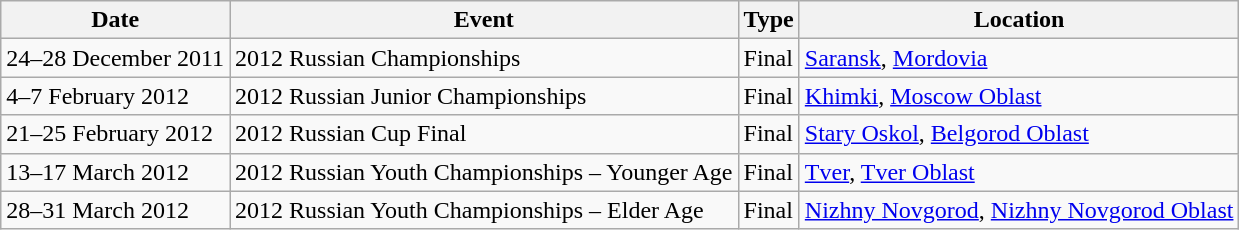<table class="wikitable">
<tr>
<th>Date</th>
<th>Event</th>
<th>Type</th>
<th>Location</th>
</tr>
<tr>
<td>24–28 December 2011</td>
<td>2012 Russian Championships</td>
<td>Final</td>
<td><a href='#'>Saransk</a>, <a href='#'>Mordovia</a></td>
</tr>
<tr>
<td>4–7 February 2012</td>
<td>2012 Russian Junior Championships</td>
<td>Final</td>
<td><a href='#'>Khimki</a>, <a href='#'>Moscow Oblast</a></td>
</tr>
<tr>
<td>21–25 February 2012</td>
<td>2012 Russian Cup Final</td>
<td>Final</td>
<td><a href='#'>Stary Oskol</a>, <a href='#'>Belgorod Oblast</a></td>
</tr>
<tr>
<td>13–17 March 2012</td>
<td>2012 Russian Youth Championships – Younger Age</td>
<td>Final</td>
<td><a href='#'>Tver</a>, <a href='#'>Tver Oblast</a></td>
</tr>
<tr>
<td>28–31 March 2012</td>
<td>2012 Russian Youth Championships – Elder Age</td>
<td>Final</td>
<td><a href='#'>Nizhny Novgorod</a>, <a href='#'>Nizhny Novgorod Oblast</a></td>
</tr>
</table>
